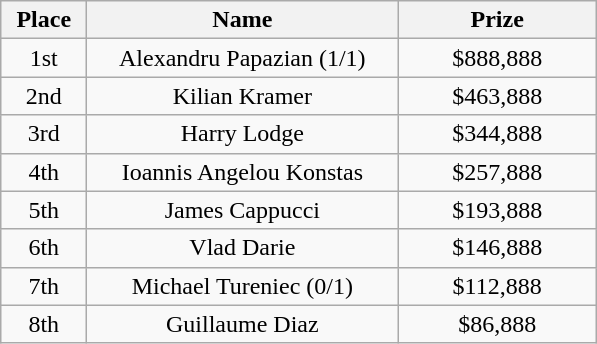<table class="wikitable">
<tr>
<th width="50">Place</th>
<th width="200">Name</th>
<th width="125">Prize</th>
</tr>
<tr>
<td align = "center">1st</td>
<td align = "center">Alexandru Papazian (1/1)</td>
<td align = "center">$888,888</td>
</tr>
<tr>
<td align = "center">2nd</td>
<td align = "center">Kilian Kramer</td>
<td align = "center">$463,888</td>
</tr>
<tr>
<td align = "center">3rd</td>
<td align = "center">Harry Lodge</td>
<td align = "center">$344,888</td>
</tr>
<tr>
<td align = "center">4th</td>
<td align = "center">Ioannis Angelou Konstas</td>
<td align = "center">$257,888</td>
</tr>
<tr>
<td align = "center">5th</td>
<td align = "center">James Cappucci</td>
<td align = "center">$193,888</td>
</tr>
<tr>
<td align = "center">6th</td>
<td align = "center">Vlad Darie</td>
<td align = "center">$146,888</td>
</tr>
<tr>
<td align = "center">7th</td>
<td align = "center">Michael Tureniec (0/1)</td>
<td align = "center">$112,888</td>
</tr>
<tr>
<td align = "center">8th</td>
<td align = "center">Guillaume Diaz</td>
<td align = "center">$86,888</td>
</tr>
</table>
